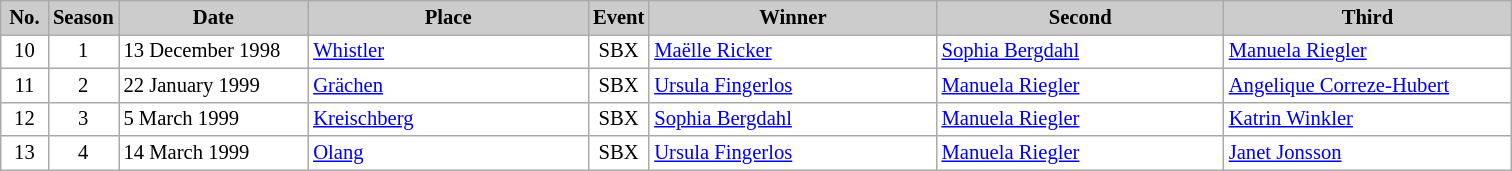<table class="wikitable plainrowheaders" style="background:#fff; font-size:86%; border:grey solid 1px; border-collapse:collapse;">
<tr style="background:#ccc; text-align:center;">
<th scope="col" style="background:#ccc; width:25px;">No.</th>
<th scope="col" style="background:#ccc; width:30px;">Season</th>
<th scope="col" style="background:#ccc; width:120px;">Date</th>
<th scope="col" style="background:#ccc; width:180px;">Place</th>
<th scope="col" style="background:#ccc; width:15px;">Event</th>
<th scope="col" style="background:#ccc; width:185px;">Winner</th>
<th scope="col" style="background:#ccc; width:185px;">Second</th>
<th scope="col" style="background:#ccc; width:185px;">Third</th>
</tr>
<tr>
<td align=center>10</td>
<td align=center>1</td>
<td>13 December 1998</td>
<td> <a href='#'>Whistler</a></td>
<td align=center>SBX</td>
<td> <a href='#'>Maëlle Ricker</a></td>
<td> <a href='#'>Sophia Bergdahl</a></td>
<td> <a href='#'>Manuela Riegler</a></td>
</tr>
<tr>
<td align=center>11</td>
<td align=center>2</td>
<td>22 January 1999</td>
<td> <a href='#'>Grächen</a></td>
<td align=center>SBX</td>
<td> <a href='#'>Ursula Fingerlos</a></td>
<td> <a href='#'>Manuela Riegler</a></td>
<td> <a href='#'>Angelique Correze-Hubert</a></td>
</tr>
<tr>
<td align=center>12</td>
<td align=center>3</td>
<td>5 March 1999</td>
<td> <a href='#'>Kreischberg</a></td>
<td align=center>SBX</td>
<td> <a href='#'>Sophia Bergdahl</a></td>
<td> <a href='#'>Manuela Riegler</a></td>
<td> <a href='#'>Katrin Winkler</a></td>
</tr>
<tr>
<td align=center>13</td>
<td align=center>4</td>
<td>14 March 1999</td>
<td> <a href='#'>Olang</a></td>
<td align=center>SBX</td>
<td> <a href='#'>Ursula Fingerlos</a></td>
<td> <a href='#'>Manuela Riegler</a></td>
<td> <a href='#'>Janet Jonsson</a></td>
</tr>
</table>
